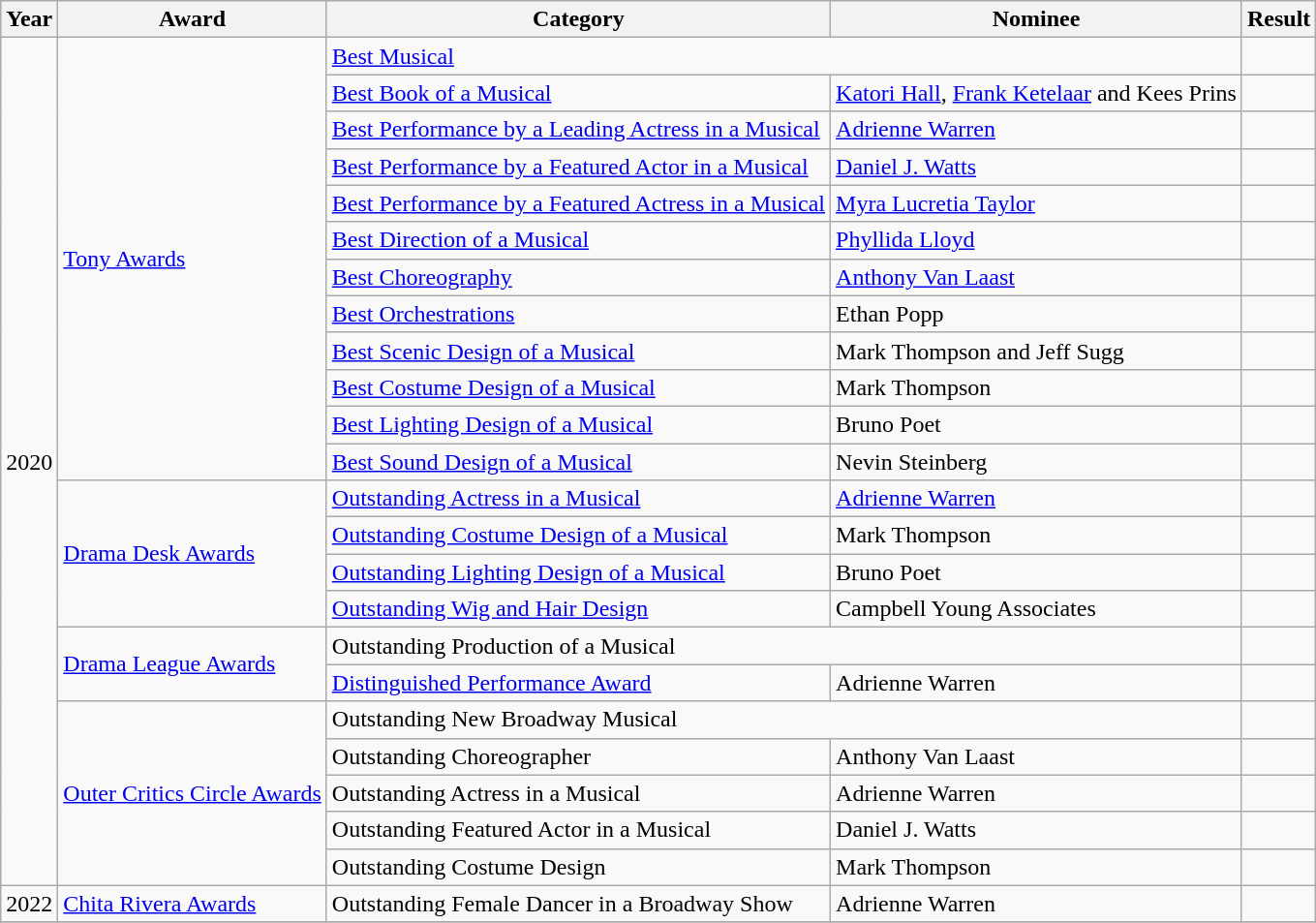<table class="wikitable">
<tr>
<th>Year</th>
<th>Award</th>
<th>Category</th>
<th>Nominee</th>
<th>Result</th>
</tr>
<tr>
<td rowspan="23">2020</td>
<td rowspan="12"><a href='#'>Tony Awards</a></td>
<td colspan="2"><a href='#'>Best Musical</a></td>
<td></td>
</tr>
<tr>
<td><a href='#'>Best Book of a Musical</a></td>
<td><a href='#'>Katori Hall</a>, <a href='#'>Frank Ketelaar</a> and Kees Prins</td>
<td></td>
</tr>
<tr>
<td><a href='#'>Best Performance by a Leading Actress in a Musical</a></td>
<td><a href='#'>Adrienne Warren</a></td>
<td></td>
</tr>
<tr>
<td><a href='#'>Best Performance by a Featured Actor in a Musical</a></td>
<td><a href='#'>Daniel J. Watts</a></td>
<td></td>
</tr>
<tr>
<td><a href='#'>Best Performance by a Featured Actress in a Musical</a></td>
<td><a href='#'>Myra Lucretia Taylor</a></td>
<td></td>
</tr>
<tr>
<td><a href='#'>Best Direction of a Musical</a></td>
<td><a href='#'>Phyllida Lloyd</a></td>
<td></td>
</tr>
<tr>
<td><a href='#'>Best Choreography</a></td>
<td><a href='#'>Anthony Van Laast</a></td>
<td></td>
</tr>
<tr>
<td><a href='#'>Best Orchestrations</a></td>
<td>Ethan Popp</td>
<td></td>
</tr>
<tr>
<td><a href='#'>Best Scenic Design of a Musical</a></td>
<td>Mark Thompson and Jeff Sugg</td>
<td></td>
</tr>
<tr>
<td><a href='#'>Best Costume Design of a Musical</a></td>
<td>Mark Thompson</td>
<td></td>
</tr>
<tr>
<td><a href='#'>Best Lighting Design of a Musical</a></td>
<td>Bruno Poet</td>
<td></td>
</tr>
<tr>
<td><a href='#'>Best Sound Design of a Musical</a></td>
<td>Nevin Steinberg</td>
<td></td>
</tr>
<tr>
<td rowspan="4"><a href='#'>Drama Desk Awards</a></td>
<td><a href='#'>Outstanding Actress in a Musical</a></td>
<td><a href='#'>Adrienne Warren</a></td>
<td></td>
</tr>
<tr>
<td><a href='#'>Outstanding Costume Design of a Musical</a></td>
<td>Mark Thompson</td>
<td></td>
</tr>
<tr>
<td><a href='#'>Outstanding Lighting Design of a Musical</a></td>
<td>Bruno Poet</td>
<td></td>
</tr>
<tr>
<td><a href='#'>Outstanding Wig and Hair Design</a></td>
<td>Campbell Young Associates</td>
<td></td>
</tr>
<tr>
<td rowspan="2"><a href='#'>Drama League Awards</a></td>
<td colspan="2">Outstanding Production of a Musical</td>
<td></td>
</tr>
<tr>
<td><a href='#'>Distinguished Performance Award</a></td>
<td>Adrienne Warren</td>
<td></td>
</tr>
<tr>
<td rowspan="5"><a href='#'>Outer Critics Circle Awards</a></td>
<td colspan="2">Outstanding New Broadway Musical</td>
<td></td>
</tr>
<tr>
<td>Outstanding Choreographer</td>
<td>Anthony Van Laast</td>
<td></td>
</tr>
<tr>
<td>Outstanding Actress in a Musical</td>
<td>Adrienne Warren</td>
<td></td>
</tr>
<tr>
<td>Outstanding Featured Actor in a Musical</td>
<td>Daniel J. Watts</td>
<td></td>
</tr>
<tr>
<td>Outstanding Costume Design</td>
<td>Mark Thompson</td>
<td></td>
</tr>
<tr>
<td align=center>2022</td>
<td><a href='#'>Chita Rivera Awards</a></td>
<td>Outstanding Female Dancer in a Broadway Show</td>
<td>Adrienne Warren</td>
<td></td>
</tr>
<tr>
</tr>
</table>
